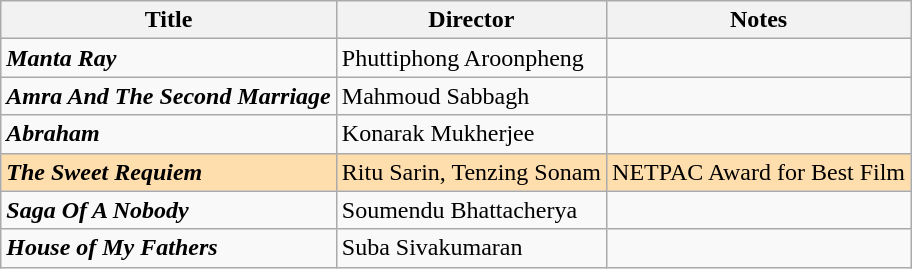<table class="wikitable">
<tr>
<th>Title</th>
<th>Director</th>
<th>Notes</th>
</tr>
<tr>
<td><strong><em>Manta Ray</em></strong></td>
<td>Phuttiphong Aroonpheng</td>
<td></td>
</tr>
<tr>
<td><strong><em>Amra And The Second Marriage</em></strong></td>
<td>Mahmoud Sabbagh</td>
<td></td>
</tr>
<tr>
<td><strong><em>Abraham</em></strong></td>
<td>Konarak Mukherjee</td>
<td></td>
</tr>
<tr>
<td style="background:#FFDEAD;"><strong><em>The Sweet Requiem</em></strong></td>
<td style="background:#FFDEAD;">Ritu Sarin, Tenzing Sonam</td>
<td style="background:#FFDEAD;">NETPAC Award for Best Film</td>
</tr>
<tr>
<td><strong><em>Saga Of A Nobody</em></strong></td>
<td>Soumendu Bhattacherya</td>
<td></td>
</tr>
<tr>
<td><strong><em>House of My Fathers</em></strong></td>
<td>Suba Sivakumaran</td>
<td></td>
</tr>
</table>
